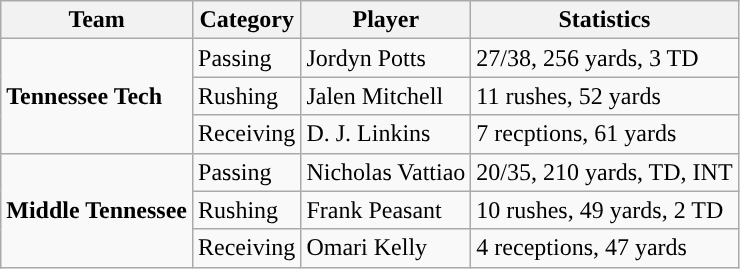<table class="wikitable" style="float: left;">
<tr>
<th>Team</th>
<th>Category</th>
<th>Player</th>
<th>Statistics</th>
</tr>
<tr>
<td rowspan=3><strong>Tennessee Tech</strong></td>
<td>Passing</td>
<td>Jordyn Potts</td>
<td>27/38, 256 yards, 3 TD</td>
</tr>
<tr>
<td>Rushing</td>
<td>Jalen Mitchell</td>
<td>11 rushes, 52 yards</td>
</tr>
<tr>
<td>Receiving</td>
<td>D. J. Linkins</td>
<td>7 recptions, 61 yards</td>
</tr>
<tr>
<td rowspan=3><strong>Middle Tennessee</strong></td>
<td>Passing</td>
<td>Nicholas Vattiao</td>
<td>20/35, 210 yards, TD, INT</td>
</tr>
<tr>
<td>Rushing</td>
<td>Frank Peasant</td>
<td>10 rushes, 49 yards, 2 TD</td>
</tr>
<tr>
<td>Receiving</td>
<td>Omari Kelly</td>
<td>4 receptions, 47 yards</td>
</tr>
</table>
